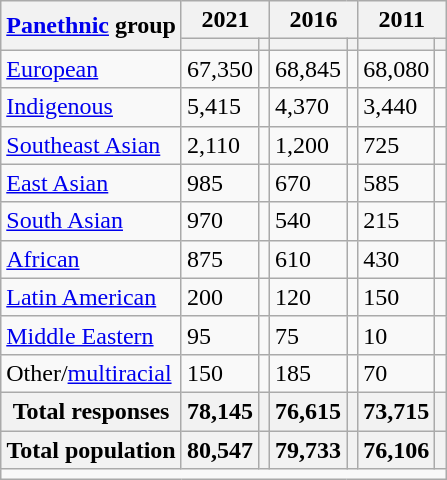<table class="wikitable collapsible sortable">
<tr>
<th rowspan="2"><a href='#'>Panethnic</a> group</th>
<th colspan="2">2021</th>
<th colspan="2">2016</th>
<th colspan="2">2011</th>
</tr>
<tr>
<th><a href='#'></a></th>
<th></th>
<th></th>
<th></th>
<th></th>
<th></th>
</tr>
<tr>
<td><a href='#'>European</a></td>
<td>67,350</td>
<td></td>
<td>68,845</td>
<td></td>
<td>68,080</td>
<td></td>
</tr>
<tr>
<td><a href='#'>Indigenous</a></td>
<td>5,415</td>
<td></td>
<td>4,370</td>
<td></td>
<td>3,440</td>
<td></td>
</tr>
<tr>
<td><a href='#'>Southeast Asian</a></td>
<td>2,110</td>
<td></td>
<td>1,200</td>
<td></td>
<td>725</td>
<td></td>
</tr>
<tr>
<td><a href='#'>East Asian</a></td>
<td>985</td>
<td></td>
<td>670</td>
<td></td>
<td>585</td>
<td></td>
</tr>
<tr>
<td><a href='#'>South Asian</a></td>
<td>970</td>
<td></td>
<td>540</td>
<td></td>
<td>215</td>
<td></td>
</tr>
<tr>
<td><a href='#'>African</a></td>
<td>875</td>
<td></td>
<td>610</td>
<td></td>
<td>430</td>
<td></td>
</tr>
<tr>
<td><a href='#'>Latin American</a></td>
<td>200</td>
<td></td>
<td>120</td>
<td></td>
<td>150</td>
<td></td>
</tr>
<tr>
<td><a href='#'>Middle Eastern</a></td>
<td>95</td>
<td></td>
<td>75</td>
<td></td>
<td>10</td>
<td></td>
</tr>
<tr>
<td>Other/<a href='#'>multiracial</a></td>
<td>150</td>
<td></td>
<td>185</td>
<td></td>
<td>70</td>
<td></td>
</tr>
<tr>
<th>Total responses</th>
<th>78,145</th>
<th></th>
<th>76,615</th>
<th></th>
<th>73,715</th>
<th></th>
</tr>
<tr class="sortbottom">
<th>Total population</th>
<th>80,547</th>
<th></th>
<th>79,733</th>
<th></th>
<th>76,106</th>
<th></th>
</tr>
<tr class="sortbottom">
<td colspan="15"></td>
</tr>
</table>
